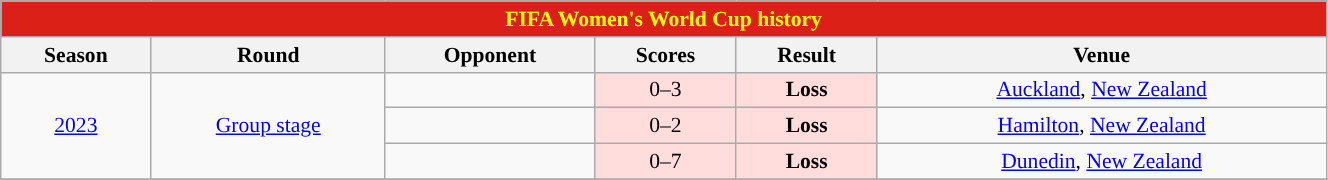<table class="wikitable collapsible collapsed" style="text-align:center; font-size:90%; width:70%;">
<tr>
<th colspan="6" style="background: #DB2017; color: #FFFF00;">FIFA Women's World Cup history</th>
</tr>
<tr>
<th>Season</th>
<th>Round</th>
<th>Opponent</th>
<th>Scores</th>
<th>Result</th>
<th>Venue</th>
</tr>
<tr>
<td rowspan=3>  <a href='#'>2023</a></td>
<td rowspan=3><a href='#'>Group stage</a></td>
<td style="text-align:left"></td>
<td style="background:#fdd;">0–3</td>
<td style="background:#fdd;"><strong>Loss</strong></td>
<td rowspan=1> <a href='#'>Auckland</a>, <a href='#'>New Zealand</a></td>
</tr>
<tr>
<td style="text-align:left"></td>
<td style="background:#fdd;">0–2</td>
<td style="background:#fdd;"><strong>Loss</strong></td>
<td rowspan=1> <a href='#'>Hamilton</a>, <a href='#'>New Zealand</a></td>
</tr>
<tr>
<td style="text-align:left"></td>
<td style="background:#fdd;">0–7</td>
<td style="background:#fdd;"><strong>Loss</strong></td>
<td rowspan=1> <a href='#'>Dunedin</a>, <a href='#'>New Zealand</a></td>
</tr>
<tr>
</tr>
</table>
